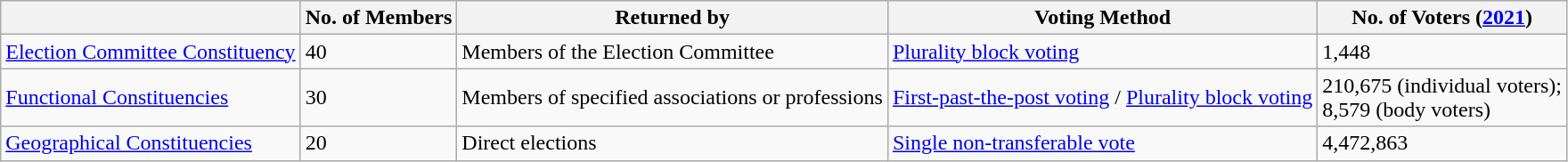<table class="wikitable">
<tr>
<th></th>
<th>No. of Members</th>
<th>Returned by</th>
<th>Voting Method</th>
<th>No. of Voters (<a href='#'>2021</a>)</th>
</tr>
<tr>
<td><a href='#'>Election Committee Constituency</a></td>
<td>40</td>
<td>Members of the Election Committee</td>
<td><a href='#'>Plurality block voting</a></td>
<td>1,448</td>
</tr>
<tr>
<td><a href='#'>Functional Constituencies</a></td>
<td>30</td>
<td>Members of specified associations or professions</td>
<td><a href='#'>First-past-the-post voting</a> / <a href='#'>Plurality block voting</a></td>
<td>210,675 (individual voters);<br>8,579 (body voters)</td>
</tr>
<tr>
<td><a href='#'>Geographical Constituencies</a></td>
<td>20</td>
<td>Direct elections</td>
<td><a href='#'>Single non-transferable vote</a></td>
<td>4,472,863</td>
</tr>
</table>
